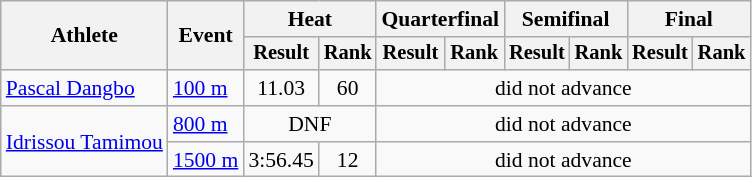<table class=wikitable style="font-size:90%">
<tr>
<th rowspan="2">Athlete</th>
<th rowspan="2">Event</th>
<th colspan="2">Heat</th>
<th colspan="2">Quarterfinal</th>
<th colspan="2">Semifinal</th>
<th colspan="2">Final</th>
</tr>
<tr style="font-size:95%">
<th>Result</th>
<th>Rank</th>
<th>Result</th>
<th>Rank</th>
<th>Result</th>
<th>Rank</th>
<th>Result</th>
<th>Rank</th>
</tr>
<tr align=center>
<td align=left><a href='#'>Pascal Dangbo</a></td>
<td align=left><a href='#'>100 m</a></td>
<td>11.03</td>
<td>60</td>
<td colspan=6>did not advance</td>
</tr>
<tr align=center>
<td align=left rowspan=2><a href='#'>Idrissou Tamimou</a></td>
<td align=left><a href='#'>800 m</a></td>
<td colspan=2>DNF</td>
<td colspan=6>did not advance</td>
</tr>
<tr align=center>
<td align=left><a href='#'>1500 m</a></td>
<td>3:56.45</td>
<td>12</td>
<td colspan=6>did not advance</td>
</tr>
</table>
